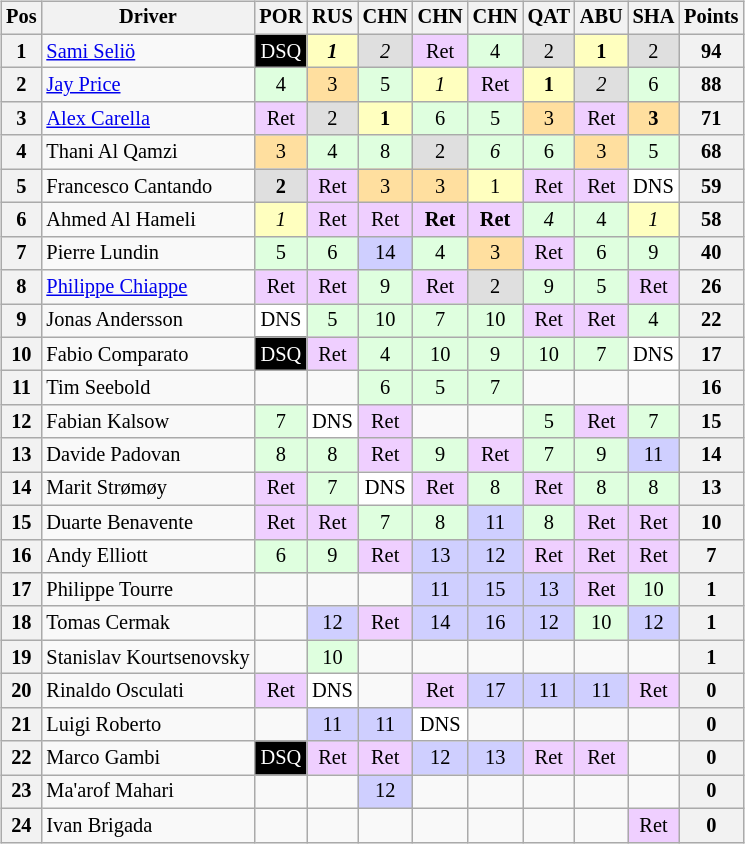<table>
<tr valign="top">
<td><br><table class="wikitable" style="font-size:85%; text-align:center;">
<tr>
<th valign="middle">Pos</th>
<th valign="middle">Driver</th>
<th>POR<br></th>
<th>RUS<br></th>
<th>CHN<br></th>
<th>CHN<br></th>
<th>CHN<br></th>
<th>QAT<br></th>
<th>ABU<br></th>
<th>SHA<br></th>
<th valign="middle">Points</th>
</tr>
<tr>
<th>1</th>
<td align=left> <a href='#'>Sami Seliö</a></td>
<td style="background:#000000; color:white;">DSQ</td>
<td style="background:#ffffbf;"><strong><em>1</em></strong></td>
<td style="background:#dfdfdf;"><em>2</em></td>
<td style="background:#efcfff;">Ret</td>
<td style="background:#dfffdf;">4</td>
<td style="background:#dfdfdf;">2</td>
<td style="background:#ffffbf;"><strong>1</strong></td>
<td style="background:#dfdfdf;">2</td>
<th align=center>94</th>
</tr>
<tr>
<th>2</th>
<td align=left> <a href='#'>Jay Price</a></td>
<td style="background:#dfffdf;">4</td>
<td style="background:#ffdf9f;">3</td>
<td style="background:#dfffdf;">5</td>
<td style="background:#ffffbf;"><em>1</em></td>
<td style="background:#efcfff;">Ret</td>
<td style="background:#ffffbf;"><strong>1</strong></td>
<td style="background:#dfdfdf;"><em>2</em></td>
<td style="background:#dfffdf;">6</td>
<th align=center>88</th>
</tr>
<tr>
<th>3</th>
<td align=left> <a href='#'>Alex Carella</a></td>
<td style="background:#efcfff;">Ret</td>
<td style="background:#dfdfdf;">2</td>
<td style="background:#ffffbf;"><strong>1</strong></td>
<td style="background:#dfffdf;">6</td>
<td style="background:#dfffdf;">5</td>
<td style="background:#ffdf9f;">3</td>
<td style="background:#efcfff;">Ret</td>
<td style="background:#ffdf9f;"><strong>3</strong></td>
<th align=center>71</th>
</tr>
<tr>
<th>4</th>
<td align=left> Thani Al Qamzi</td>
<td style="background:#ffdf9f;">3</td>
<td style="background:#dfffdf;">4</td>
<td style="background:#dfffdf;">8</td>
<td style="background:#dfdfdf;">2</td>
<td style="background:#dfffdf;"><em>6</em></td>
<td style="background:#dfffdf;">6</td>
<td style="background:#ffdf9f;">3</td>
<td style="background:#dfffdf;">5</td>
<th align=center>68</th>
</tr>
<tr>
<th>5</th>
<td align=left> Francesco Cantando</td>
<td style="background:#dfdfdf;"><strong>2</strong></td>
<td style="background:#efcfff;">Ret</td>
<td style="background:#ffdf9f;">3</td>
<td style="background:#ffdf9f;">3</td>
<td style="background:#ffffbf;">1</td>
<td style="background:#efcfff;">Ret</td>
<td style="background:#efcfff;">Ret</td>
<td style="background:#ffffff;">DNS</td>
<th align=center>59</th>
</tr>
<tr>
<th>6</th>
<td align=left> Ahmed Al Hameli</td>
<td style="background:#ffffbf;"><em>1</em></td>
<td style="background:#efcfff;">Ret</td>
<td style="background:#efcfff;">Ret</td>
<td style="background:#efcfff;"><strong>Ret</strong></td>
<td style="background:#efcfff;"><strong>Ret</strong></td>
<td style="background:#dfffdf;"><em>4</em></td>
<td style="background:#dfffdf;">4</td>
<td style="background:#ffffbf;"><em>1</em></td>
<th align=center>58</th>
</tr>
<tr>
<th>7</th>
<td align=left> Pierre Lundin</td>
<td style="background:#dfffdf;">5</td>
<td style="background:#dfffdf;">6</td>
<td style="background:#cfcfff;">14</td>
<td style="background:#dfffdf;">4</td>
<td style="background:#ffdf9f;">3</td>
<td style="background:#efcfff;">Ret</td>
<td style="background:#dfffdf;">6</td>
<td style="background:#dfffdf;">9</td>
<th align=center>40</th>
</tr>
<tr>
<th>8</th>
<td align=left> <a href='#'>Philippe Chiappe</a></td>
<td style="background:#efcfff;">Ret</td>
<td style="background:#efcfff;">Ret</td>
<td style="background:#dfffdf;">9</td>
<td style="background:#efcfff;">Ret</td>
<td style="background:#dfdfdf;">2</td>
<td style="background:#dfffdf;">9</td>
<td style="background:#dfffdf;">5</td>
<td style="background:#efcfff;">Ret</td>
<th align=center>26</th>
</tr>
<tr>
<th>9</th>
<td align=left> Jonas Andersson</td>
<td style="background:#ffffff;">DNS</td>
<td style="background:#dfffdf;">5</td>
<td style="background:#dfffdf;">10</td>
<td style="background:#dfffdf;">7</td>
<td style="background:#dfffdf;">10</td>
<td style="background:#efcfff;">Ret</td>
<td style="background:#efcfff;">Ret</td>
<td style="background:#dfffdf;">4</td>
<th align=center>22</th>
</tr>
<tr>
<th>10</th>
<td align=left> Fabio Comparato</td>
<td style="background:#000000; color:white;">DSQ</td>
<td style="background:#efcfff;">Ret</td>
<td style="background:#dfffdf;">4</td>
<td style="background:#dfffdf;">10</td>
<td style="background:#dfffdf;">9</td>
<td style="background:#dfffdf;">10</td>
<td style="background:#dfffdf;">7</td>
<td style="background:#ffffff;">DNS</td>
<th align=center>17</th>
</tr>
<tr>
<th>11</th>
<td align=left> Tim Seebold</td>
<td></td>
<td></td>
<td style="background:#dfffdf;">6</td>
<td style="background:#dfffdf;">5</td>
<td style="background:#dfffdf;">7</td>
<td></td>
<td></td>
<td></td>
<th align=center>16</th>
</tr>
<tr>
<th>12</th>
<td align=left> Fabian Kalsow</td>
<td style="background:#dfffdf;">7</td>
<td style="background:#ffffff;">DNS</td>
<td style="background:#efcfff;">Ret</td>
<td></td>
<td></td>
<td style="background:#dfffdf;">5</td>
<td style="background:#efcfff;">Ret</td>
<td style="background:#dfffdf;">7</td>
<th align=center>15</th>
</tr>
<tr>
<th>13</th>
<td align=left> Davide Padovan</td>
<td style="background:#dfffdf;">8</td>
<td style="background:#dfffdf;">8</td>
<td style="background:#efcfff;">Ret</td>
<td style="background:#dfffdf;">9</td>
<td style="background:#efcfff;">Ret</td>
<td style="background:#dfffdf;">7</td>
<td style="background:#dfffdf;">9</td>
<td style="background:#cfcfff;">11</td>
<th align=center>14</th>
</tr>
<tr>
<th>14</th>
<td align=left> Marit Strømøy</td>
<td style="background:#efcfff;">Ret</td>
<td style="background:#dfffdf;">7</td>
<td style="background:#ffffff;">DNS</td>
<td style="background:#efcfff;">Ret</td>
<td style="background:#dfffdf;">8</td>
<td style="background:#efcfff;">Ret</td>
<td style="background:#dfffdf;">8</td>
<td style="background:#dfffdf;">8</td>
<th align=center>13</th>
</tr>
<tr>
<th>15</th>
<td align=left> Duarte Benavente</td>
<td style="background:#efcfff;">Ret</td>
<td style="background:#efcfff;">Ret</td>
<td style="background:#dfffdf;">7</td>
<td style="background:#dfffdf;">8</td>
<td style="background:#cfcfff;">11</td>
<td style="background:#dfffdf;">8</td>
<td style="background:#efcfff;">Ret</td>
<td style="background:#efcfff;">Ret</td>
<th align=center>10</th>
</tr>
<tr>
<th>16</th>
<td align=left> Andy Elliott</td>
<td style="background:#dfffdf;">6</td>
<td style="background:#dfffdf;">9</td>
<td style="background:#efcfff;">Ret</td>
<td style="background:#cfcfff;">13</td>
<td style="background:#cfcfff;">12</td>
<td style="background:#efcfff;">Ret</td>
<td style="background:#efcfff;">Ret</td>
<td style="background:#efcfff;">Ret</td>
<th align=center>7</th>
</tr>
<tr>
<th>17</th>
<td align=left> Philippe Tourre</td>
<td></td>
<td></td>
<td></td>
<td style="background:#cfcfff;">11</td>
<td style="background:#cfcfff;">15</td>
<td style="background:#cfcfff;">13</td>
<td style="background:#efcfff;">Ret</td>
<td style="background:#dfffdf;">10</td>
<th align=center>1</th>
</tr>
<tr>
<th>18</th>
<td align=left> Tomas Cermak</td>
<td></td>
<td style="background:#cfcfff;">12</td>
<td style="background:#efcfff;">Ret</td>
<td style="background:#cfcfff;">14</td>
<td style="background:#cfcfff;">16</td>
<td style="background:#cfcfff;">12</td>
<td style="background:#dfffdf;">10</td>
<td style="background:#cfcfff;">12</td>
<th align=center>1</th>
</tr>
<tr>
<th>19</th>
<td align=left> Stanislav Kourtsenovsky</td>
<td></td>
<td style="background:#dfffdf;">10</td>
<td></td>
<td></td>
<td></td>
<td></td>
<td></td>
<td></td>
<th align=center>1</th>
</tr>
<tr>
<th>20</th>
<td align=left> Rinaldo Osculati</td>
<td style="background:#efcfff;">Ret</td>
<td style="background:#ffffff;">DNS</td>
<td></td>
<td style="background:#efcfff;">Ret</td>
<td style="background:#cfcfff;">17</td>
<td style="background:#cfcfff;">11</td>
<td style="background:#cfcfff;">11</td>
<td style="background:#efcfff;">Ret</td>
<th align=center>0</th>
</tr>
<tr>
<th>21</th>
<td align=left> Luigi Roberto</td>
<td></td>
<td style="background:#cfcfff;">11</td>
<td style="background:#cfcfff;">11</td>
<td style="background:#ffffff;">DNS</td>
<td></td>
<td></td>
<td></td>
<td></td>
<th align=center>0</th>
</tr>
<tr>
<th>22</th>
<td align=left> Marco Gambi</td>
<td style="background:#000000; color:white;">DSQ</td>
<td style="background:#efcfff;">Ret</td>
<td style="background:#efcfff;">Ret</td>
<td style="background:#cfcfff;">12</td>
<td style="background:#cfcfff;">13</td>
<td style="background:#efcfff;">Ret</td>
<td style="background:#efcfff;">Ret</td>
<td></td>
<th align=center>0</th>
</tr>
<tr>
<th>23</th>
<td align=left> Ma'arof Mahari</td>
<td></td>
<td></td>
<td style="background:#cfcfff;">12</td>
<td></td>
<td></td>
<td></td>
<td></td>
<td></td>
<th align=center>0</th>
</tr>
<tr>
<th>24</th>
<td align=left> Ivan Brigada</td>
<td></td>
<td></td>
<td></td>
<td></td>
<td></td>
<td></td>
<td></td>
<td style="background:#efcfff;">Ret</td>
<th align=center>0</th>
</tr>
</table>
</td>
<td><br>
<br></td>
</tr>
</table>
